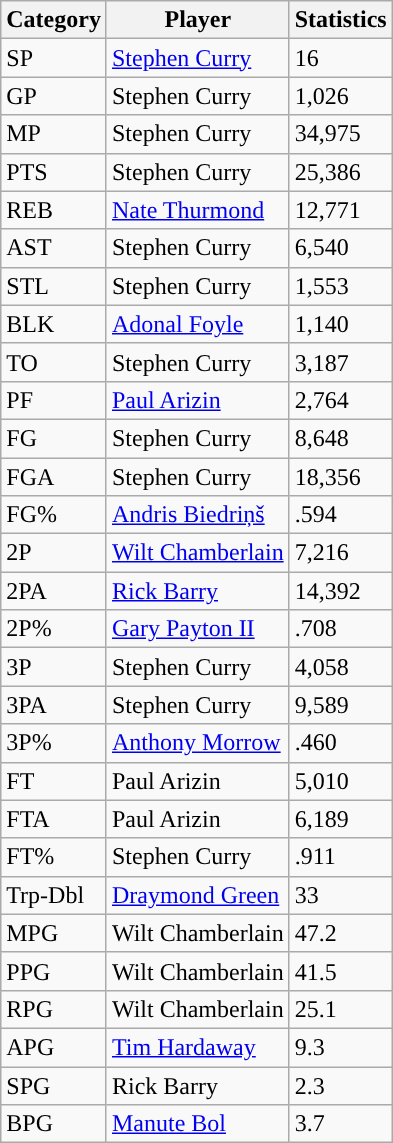<table class="wikitable">
<tr>
<th>Category</th>
<th>Player</th>
<th>Statistics</th>
</tr>
<tr>
<td>SP</td>
<td><a href='#'>Stephen Curry</a></td>
<td>16</td>
</tr>
<tr>
<td>GP</td>
<td>Stephen Curry</td>
<td>1,026</td>
</tr>
<tr>
<td>MP</td>
<td>Stephen Curry</td>
<td>34,975</td>
</tr>
<tr>
<td>PTS</td>
<td>Stephen Curry</td>
<td>25,386</td>
</tr>
<tr>
<td>REB</td>
<td><a href='#'>Nate Thurmond</a></td>
<td>12,771</td>
</tr>
<tr>
<td>AST</td>
<td>Stephen Curry</td>
<td>6,540</td>
</tr>
<tr>
<td>STL</td>
<td>Stephen Curry</td>
<td>1,553</td>
</tr>
<tr>
<td>BLK</td>
<td><a href='#'>Adonal Foyle</a></td>
<td>1,140</td>
</tr>
<tr>
<td>TO</td>
<td>Stephen Curry</td>
<td>3,187</td>
</tr>
<tr>
<td>PF</td>
<td><a href='#'>Paul Arizin</a></td>
<td>2,764</td>
</tr>
<tr>
<td>FG</td>
<td>Stephen Curry</td>
<td>8,648</td>
</tr>
<tr>
<td>FGA</td>
<td>Stephen Curry</td>
<td>18,356</td>
</tr>
<tr>
<td>FG%</td>
<td><a href='#'>Andris Biedriņš</a></td>
<td>.594</td>
</tr>
<tr>
<td>2P</td>
<td><a href='#'>Wilt Chamberlain</a></td>
<td>7,216</td>
</tr>
<tr>
<td>2PA</td>
<td><a href='#'>Rick Barry</a></td>
<td>14,392</td>
</tr>
<tr>
<td>2P%</td>
<td><a href='#'>Gary Payton II</a></td>
<td>.708</td>
</tr>
<tr>
<td>3P</td>
<td>Stephen Curry</td>
<td>4,058</td>
</tr>
<tr>
<td>3PA</td>
<td>Stephen Curry</td>
<td>9,589</td>
</tr>
<tr>
<td>3P%</td>
<td><a href='#'>Anthony Morrow</a></td>
<td>.460</td>
</tr>
<tr>
<td>FT</td>
<td>Paul Arizin</td>
<td>5,010</td>
</tr>
<tr>
<td>FTA</td>
<td>Paul Arizin</td>
<td>6,189</td>
</tr>
<tr>
<td>FT%</td>
<td>Stephen Curry</td>
<td>.911</td>
</tr>
<tr>
<td>Trp-Dbl</td>
<td><a href='#'>Draymond Green</a></td>
<td>33</td>
</tr>
<tr>
<td>MPG</td>
<td>Wilt Chamberlain</td>
<td>47.2</td>
</tr>
<tr>
<td>PPG</td>
<td>Wilt Chamberlain</td>
<td>41.5</td>
</tr>
<tr>
<td>RPG</td>
<td>Wilt Chamberlain</td>
<td>25.1</td>
</tr>
<tr>
<td>APG</td>
<td><a href='#'>Tim Hardaway</a></td>
<td>9.3</td>
</tr>
<tr>
<td>SPG</td>
<td>Rick Barry</td>
<td>2.3</td>
</tr>
<tr>
<td>BPG</td>
<td><a href='#'>Manute Bol</a></td>
<td>3.7</td>
</tr>
</table>
